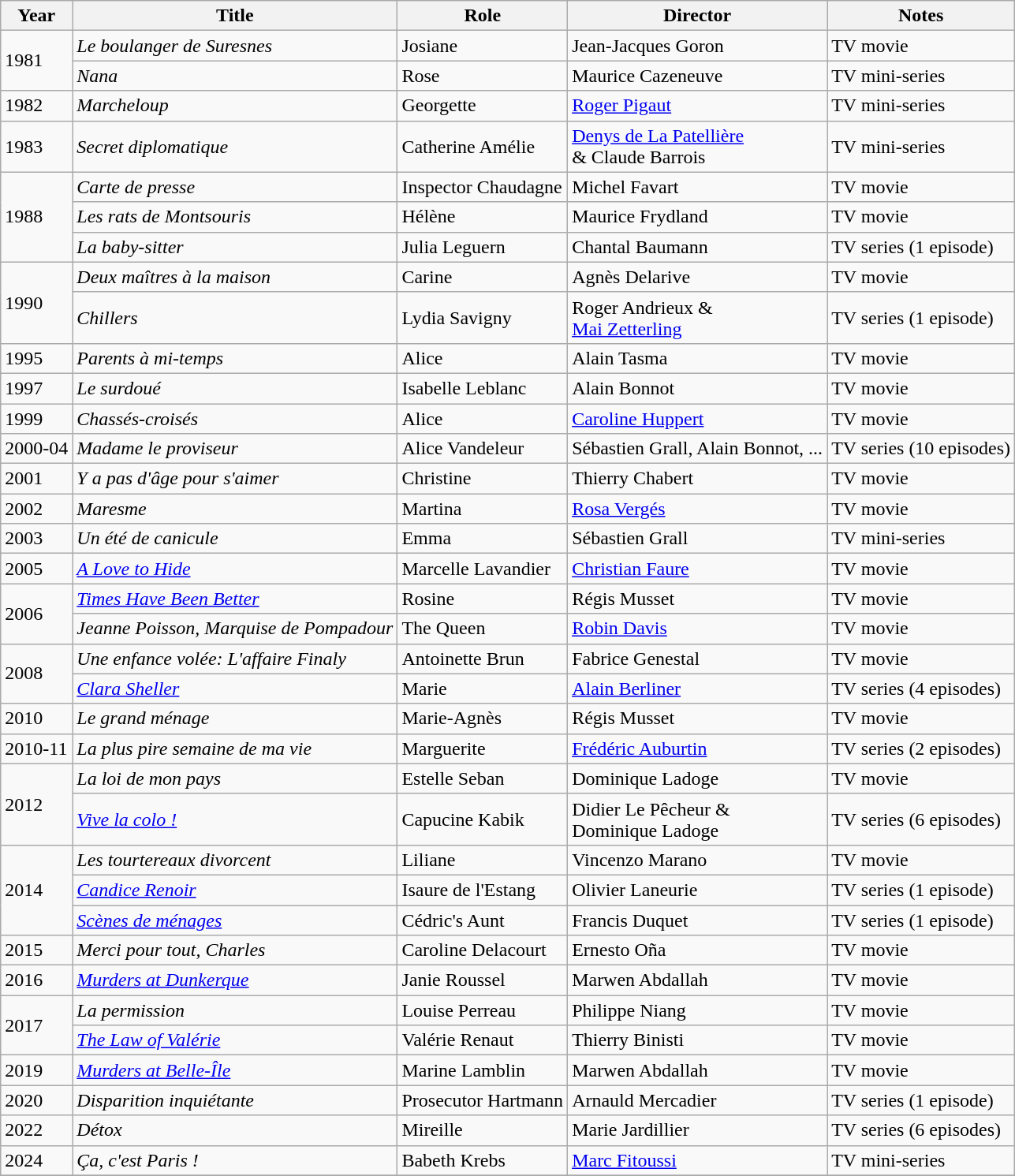<table class="wikitable sortable">
<tr>
<th>Year</th>
<th>Title</th>
<th>Role</th>
<th>Director</th>
<th class="unsortable">Notes</th>
</tr>
<tr>
<td rowspan=2>1981</td>
<td><em>Le boulanger de Suresnes</em></td>
<td>Josiane</td>
<td>Jean-Jacques Goron</td>
<td>TV movie</td>
</tr>
<tr>
<td><em>Nana</em></td>
<td>Rose</td>
<td>Maurice Cazeneuve</td>
<td>TV mini-series</td>
</tr>
<tr>
<td>1982</td>
<td><em>Marcheloup</em></td>
<td>Georgette</td>
<td><a href='#'>Roger Pigaut</a></td>
<td>TV mini-series</td>
</tr>
<tr>
<td>1983</td>
<td><em>Secret diplomatique</em></td>
<td>Catherine Amélie</td>
<td><a href='#'>Denys de La Patellière</a><br> & Claude Barrois</td>
<td>TV mini-series</td>
</tr>
<tr>
<td rowspan=3>1988</td>
<td><em>Carte de presse</em></td>
<td>Inspector Chaudagne</td>
<td>Michel Favart</td>
<td>TV movie</td>
</tr>
<tr>
<td><em>Les rats de Montsouris</em></td>
<td>Hélène</td>
<td>Maurice Frydland</td>
<td>TV movie</td>
</tr>
<tr>
<td><em>La baby-sitter</em></td>
<td>Julia Leguern</td>
<td>Chantal Baumann</td>
<td>TV series (1 episode)</td>
</tr>
<tr>
<td rowspan=2>1990</td>
<td><em>Deux maîtres à la maison</em></td>
<td>Carine</td>
<td>Agnès Delarive</td>
<td>TV movie</td>
</tr>
<tr>
<td><em>Chillers</em></td>
<td>Lydia Savigny</td>
<td>Roger Andrieux &<br> <a href='#'>Mai Zetterling</a></td>
<td>TV series (1 episode)</td>
</tr>
<tr>
<td>1995</td>
<td><em>Parents à mi-temps</em></td>
<td>Alice</td>
<td>Alain Tasma</td>
<td>TV movie</td>
</tr>
<tr>
<td>1997</td>
<td><em>Le surdoué</em></td>
<td>Isabelle Leblanc</td>
<td>Alain Bonnot</td>
<td>TV movie</td>
</tr>
<tr>
<td>1999</td>
<td><em>Chassés-croisés</em></td>
<td>Alice</td>
<td><a href='#'>Caroline Huppert</a></td>
<td>TV movie</td>
</tr>
<tr>
<td>2000-04</td>
<td><em>Madame le proviseur</em></td>
<td>Alice Vandeleur</td>
<td>Sébastien Grall, Alain Bonnot, ...</td>
<td>TV series (10 episodes)</td>
</tr>
<tr>
<td>2001</td>
<td><em>Y a pas d'âge pour s'aimer</em></td>
<td>Christine</td>
<td>Thierry Chabert</td>
<td>TV movie</td>
</tr>
<tr>
<td>2002</td>
<td><em>Maresme</em></td>
<td>Martina</td>
<td><a href='#'>Rosa Vergés</a></td>
<td>TV movie</td>
</tr>
<tr>
<td>2003</td>
<td><em>Un été de canicule</em></td>
<td>Emma</td>
<td>Sébastien Grall</td>
<td>TV mini-series</td>
</tr>
<tr>
<td>2005</td>
<td><em><a href='#'>A Love to Hide</a></em></td>
<td>Marcelle Lavandier</td>
<td><a href='#'>Christian Faure</a></td>
<td>TV movie</td>
</tr>
<tr>
<td rowspan=2>2006</td>
<td><em><a href='#'>Times Have Been Better</a></em></td>
<td>Rosine</td>
<td>Régis Musset</td>
<td>TV movie</td>
</tr>
<tr>
<td><em>Jeanne Poisson, Marquise de Pompadour</em></td>
<td>The Queen</td>
<td><a href='#'>Robin Davis</a></td>
<td>TV movie</td>
</tr>
<tr>
<td rowspan=2>2008</td>
<td><em>Une enfance volée: L'affaire Finaly</em></td>
<td>Antoinette Brun</td>
<td>Fabrice Genestal</td>
<td>TV movie</td>
</tr>
<tr>
<td><em><a href='#'>Clara Sheller</a></em></td>
<td>Marie</td>
<td><a href='#'>Alain Berliner</a></td>
<td>TV series (4 episodes)</td>
</tr>
<tr>
<td>2010</td>
<td><em>Le grand ménage</em></td>
<td>Marie-Agnès</td>
<td>Régis Musset</td>
<td>TV movie</td>
</tr>
<tr>
<td>2010-11</td>
<td><em>La plus pire semaine de ma vie</em></td>
<td>Marguerite</td>
<td><a href='#'>Frédéric Auburtin</a></td>
<td>TV series (2 episodes)</td>
</tr>
<tr>
<td rowspan=2>2012</td>
<td><em>La loi de mon pays</em></td>
<td>Estelle Seban</td>
<td>Dominique Ladoge</td>
<td>TV movie</td>
</tr>
<tr>
<td><em><a href='#'>Vive la colo !</a></em></td>
<td>Capucine Kabik</td>
<td>Didier Le Pêcheur &<br> Dominique Ladoge</td>
<td>TV series (6 episodes)</td>
</tr>
<tr>
<td rowspan=3>2014</td>
<td><em>Les tourtereaux divorcent</em></td>
<td>Liliane</td>
<td>Vincenzo Marano</td>
<td>TV movie</td>
</tr>
<tr>
<td><em><a href='#'>Candice Renoir</a></em></td>
<td>Isaure de l'Estang</td>
<td>Olivier Laneurie</td>
<td>TV series (1 episode)</td>
</tr>
<tr>
<td><em><a href='#'>Scènes de ménages</a></em></td>
<td>Cédric's Aunt</td>
<td>Francis Duquet</td>
<td>TV series (1 episode)</td>
</tr>
<tr>
<td>2015</td>
<td><em>Merci pour tout, Charles</em></td>
<td>Caroline Delacourt</td>
<td>Ernesto Oña</td>
<td>TV movie</td>
</tr>
<tr>
<td>2016</td>
<td><em><a href='#'>Murders at Dunkerque</a></em></td>
<td>Janie Roussel</td>
<td>Marwen Abdallah</td>
<td>TV movie</td>
</tr>
<tr>
<td rowspan=2>2017</td>
<td><em>La permission</em></td>
<td>Louise Perreau</td>
<td>Philippe Niang</td>
<td>TV movie</td>
</tr>
<tr>
<td><em><a href='#'>The Law of Valérie</a></em></td>
<td>Valérie Renaut</td>
<td>Thierry Binisti</td>
<td>TV movie</td>
</tr>
<tr>
<td>2019</td>
<td><em><a href='#'>Murders at Belle-Île</a></em></td>
<td>Marine Lamblin</td>
<td>Marwen Abdallah</td>
<td>TV movie</td>
</tr>
<tr>
<td>2020</td>
<td><em>Disparition inquiétante</em></td>
<td>Prosecutor Hartmann</td>
<td>Arnauld Mercadier</td>
<td>TV series (1 episode)</td>
</tr>
<tr>
<td>2022</td>
<td><em>Détox</em></td>
<td>Mireille</td>
<td>Marie Jardillier</td>
<td>TV series (6 episodes)</td>
</tr>
<tr>
<td>2024</td>
<td><em>Ça, c'est Paris !</em></td>
<td>Babeth Krebs</td>
<td><a href='#'>Marc Fitoussi</a></td>
<td>TV mini-series</td>
</tr>
<tr>
</tr>
</table>
